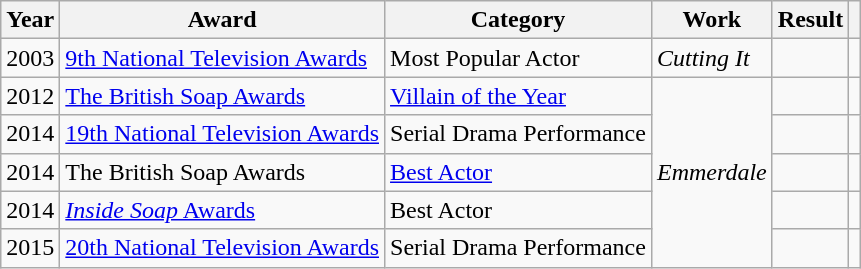<table class="wikitable">
<tr>
<th>Year</th>
<th>Award</th>
<th>Category</th>
<th>Work</th>
<th>Result</th>
<th></th>
</tr>
<tr>
<td>2003</td>
<td><a href='#'>9th National Television Awards</a></td>
<td>Most Popular Actor</td>
<td><em>Cutting It</em></td>
<td></td>
<td align="center"></td>
</tr>
<tr>
<td>2012</td>
<td><a href='#'>The British Soap Awards</a></td>
<td><a href='#'>Villain of the Year</a></td>
<td rowspan="5"><em>Emmerdale</em></td>
<td></td>
<td align="center"></td>
</tr>
<tr>
<td>2014</td>
<td><a href='#'>19th National Television Awards</a></td>
<td>Serial Drama Performance</td>
<td></td>
<td align="center"></td>
</tr>
<tr>
<td>2014</td>
<td>The British Soap Awards</td>
<td><a href='#'>Best Actor</a></td>
<td></td>
<td align="center"></td>
</tr>
<tr>
<td>2014</td>
<td><a href='#'><em>Inside Soap</em> Awards</a></td>
<td>Best Actor</td>
<td></td>
<td align="center"></td>
</tr>
<tr>
<td>2015</td>
<td><a href='#'>20th National Television Awards</a></td>
<td>Serial Drama Performance</td>
<td></td>
<td align="center"></td>
</tr>
</table>
